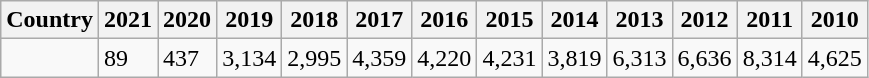<table class="wikitable sortable">
<tr>
<th>Country</th>
<th>2021</th>
<th>2020</th>
<th>2019</th>
<th>2018</th>
<th>2017</th>
<th>2016</th>
<th>2015</th>
<th>2014</th>
<th>2013</th>
<th>2012</th>
<th>2011</th>
<th>2010</th>
</tr>
<tr>
<td></td>
<td> 89</td>
<td> 437</td>
<td> 3,134</td>
<td> 2,995</td>
<td> 4,359</td>
<td> 4,220</td>
<td> 4,231</td>
<td> 3,819</td>
<td> 6,313</td>
<td> 6,636</td>
<td> 8,314</td>
<td>4,625</td>
</tr>
</table>
